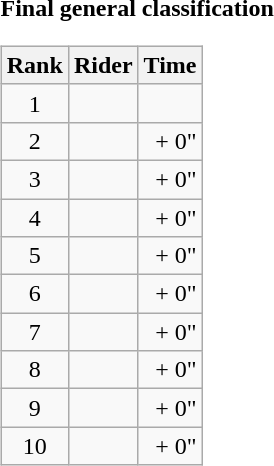<table>
<tr>
<td><strong>Final general classification</strong><br><table class="wikitable">
<tr>
<th scope="col">Rank</th>
<th scope="col">Rider</th>
<th scope="col">Time</th>
</tr>
<tr>
<td style="text-align:center;">1</td>
<td></td>
<td style="text-align:right;"></td>
</tr>
<tr>
<td style="text-align:center;">2</td>
<td></td>
<td style="text-align:right;">+ 0"</td>
</tr>
<tr>
<td style="text-align:center;">3</td>
<td></td>
<td style="text-align:right;">+ 0"</td>
</tr>
<tr>
<td style="text-align:center;">4</td>
<td></td>
<td style="text-align:right;">+ 0"</td>
</tr>
<tr>
<td style="text-align:center;">5</td>
<td></td>
<td style="text-align:right;">+ 0"</td>
</tr>
<tr>
<td style="text-align:center;">6</td>
<td></td>
<td style="text-align:right;">+ 0"</td>
</tr>
<tr>
<td style="text-align:center;">7</td>
<td></td>
<td style="text-align:right;">+ 0"</td>
</tr>
<tr>
<td style="text-align:center;">8</td>
<td></td>
<td style="text-align:right;">+ 0"</td>
</tr>
<tr>
<td style="text-align:center;">9</td>
<td></td>
<td style="text-align:right;">+ 0"</td>
</tr>
<tr>
<td style="text-align:center;">10</td>
<td></td>
<td style="text-align:right;">+ 0"</td>
</tr>
</table>
</td>
</tr>
</table>
